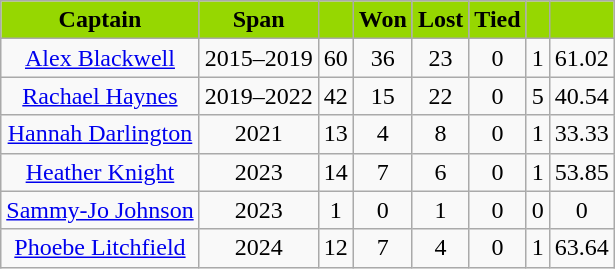<table class="wikitable" style="font-size:100%">
<tr>
<th style="background:#96D701;">Captain</th>
<th style="background:#96D701;">Span</th>
<th style="background:#96D701;"></th>
<th style="background:#96D701;">Won</th>
<th style="background:#96D701;">Lost</th>
<th style="background:#96D701;">Tied</th>
<th style="background:#96D701;"></th>
<th style="background:#96D701;"></th>
</tr>
<tr align="center">
<td><a href='#'>Alex Blackwell</a></td>
<td>2015–2019</td>
<td>60</td>
<td>36</td>
<td>23</td>
<td>0</td>
<td>1</td>
<td>61.02</td>
</tr>
<tr align="center">
<td><a href='#'>Rachael Haynes</a></td>
<td>2019–2022</td>
<td>42</td>
<td>15</td>
<td>22</td>
<td>0</td>
<td>5</td>
<td>40.54</td>
</tr>
<tr align="center">
<td><a href='#'>Hannah Darlington</a></td>
<td>2021</td>
<td>13</td>
<td>4</td>
<td>8</td>
<td>0</td>
<td>1</td>
<td>33.33</td>
</tr>
<tr align="center">
<td><a href='#'>Heather Knight</a></td>
<td>2023</td>
<td>14</td>
<td>7</td>
<td>6</td>
<td>0</td>
<td>1</td>
<td>53.85</td>
</tr>
<tr align="center">
<td><a href='#'>Sammy-Jo Johnson</a></td>
<td>2023</td>
<td>1</td>
<td>0</td>
<td>1</td>
<td>0</td>
<td>0</td>
<td>0</td>
</tr>
<tr align="center">
<td><a href='#'>Phoebe Litchfield</a></td>
<td>2024</td>
<td>12</td>
<td>7</td>
<td>4</td>
<td>0</td>
<td>1</td>
<td>63.64</td>
</tr>
</table>
